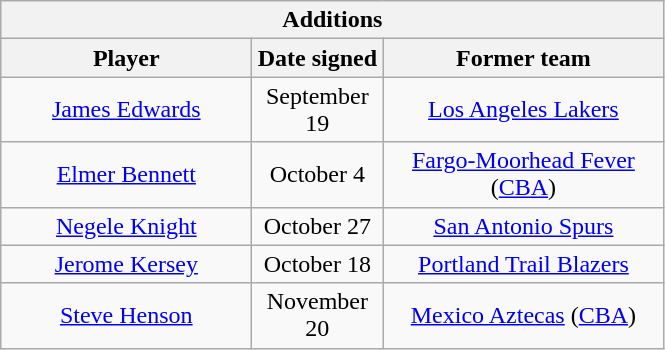<table class="wikitable" style="text-align:center">
<tr>
<th colspan=3>Additions</th>
</tr>
<tr>
<th style="width:160px">Player</th>
<th style="width:80px">Date signed</th>
<th style="width:180px">Former team</th>
</tr>
<tr>
<td><a href='#'>James Edwards</a></td>
<td>September 19</td>
<td><a href='#'>Los Angeles Lakers</a></td>
</tr>
<tr>
<td><a href='#'>Elmer Bennett</a></td>
<td>October 4</td>
<td><a href='#'>Fargo-Moorhead Fever</a> (<a href='#'>CBA</a>)</td>
</tr>
<tr>
<td><a href='#'>Negele Knight</a></td>
<td>October 27</td>
<td><a href='#'>San Antonio Spurs</a></td>
</tr>
<tr>
<td><a href='#'>Jerome Kersey</a></td>
<td>October 18</td>
<td><a href='#'>Portland Trail Blazers</a></td>
</tr>
<tr>
<td><a href='#'>Steve Henson</a></td>
<td>November 20</td>
<td><a href='#'>Mexico Aztecas</a> (<a href='#'>CBA</a>)</td>
</tr>
</table>
